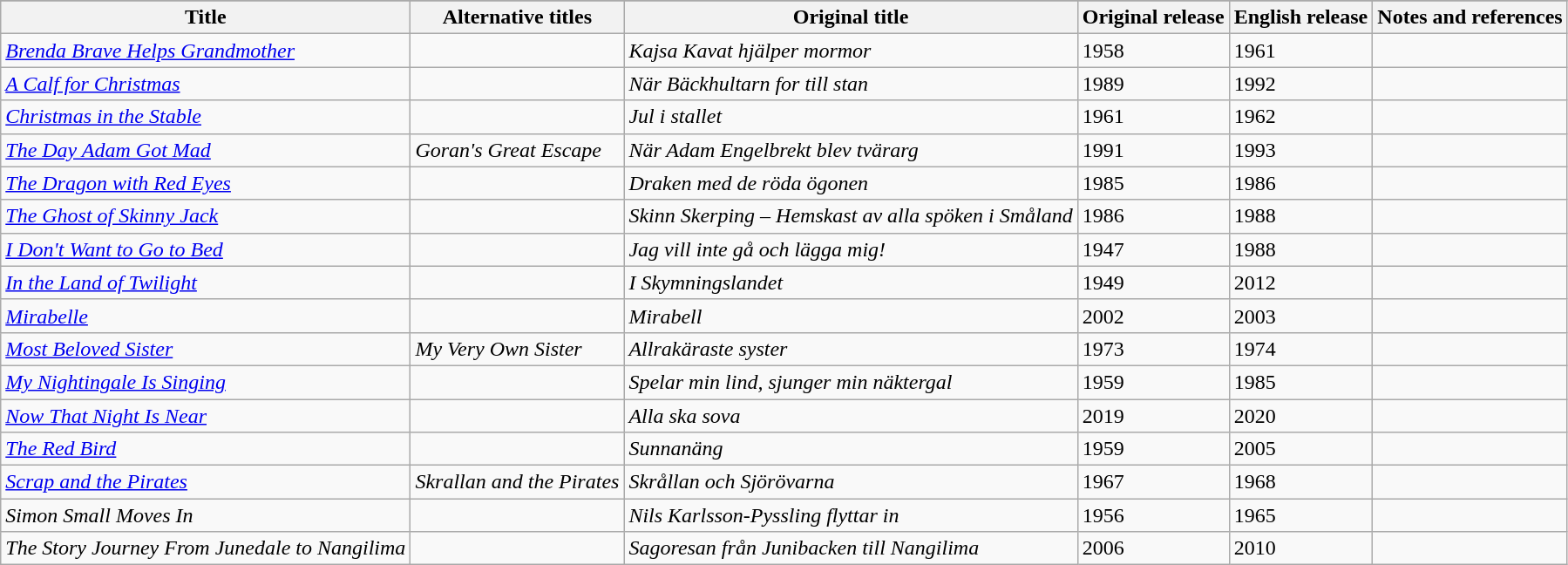<table class="wikitable">
<tr bgcolor="#CCCCCC" align="center">
</tr>
<tr>
<th>Title</th>
<th>Alternative titles</th>
<th>Original title</th>
<th>Original release</th>
<th>English release</th>
<th>Notes and references</th>
</tr>
<tr>
<td><em><a href='#'>Brenda Brave Helps Grandmother</a></em></td>
<td></td>
<td><em>Kajsa Kavat hjälper mormor</em></td>
<td>1958</td>
<td>1961</td>
<td></td>
</tr>
<tr>
<td><em><a href='#'>A Calf for Christmas</a></em></td>
<td></td>
<td><em>När Bäckhultarn for till stan</em></td>
<td>1989</td>
<td>1992</td>
<td></td>
</tr>
<tr>
<td><em><a href='#'>Christmas in the Stable</a></em></td>
<td></td>
<td><em>Jul i stallet</em></td>
<td>1961</td>
<td>1962</td>
<td></td>
</tr>
<tr>
<td><em><a href='#'>The Day Adam Got Mad</a></em></td>
<td><em>Goran's Great Escape</em></td>
<td><em>När Adam Engelbrekt blev tvärarg</em></td>
<td>1991</td>
<td>1993</td>
<td></td>
</tr>
<tr>
<td><em><a href='#'>The Dragon with Red Eyes</a></em></td>
<td></td>
<td><em>Draken med de röda ögonen</em></td>
<td>1985</td>
<td>1986</td>
<td></td>
</tr>
<tr>
<td><em><a href='#'>The Ghost of Skinny Jack</a></em></td>
<td></td>
<td><em>Skinn Skerping – Hemskast av alla spöken i Småland</em></td>
<td>1986</td>
<td>1988</td>
<td></td>
</tr>
<tr>
<td><em><a href='#'>I Don't Want to Go to Bed</a></em></td>
<td></td>
<td><em>Jag vill inte gå och lägga mig!</em></td>
<td>1947</td>
<td>1988</td>
<td></td>
</tr>
<tr>
<td><em><a href='#'>In the Land of Twilight</a></em></td>
<td></td>
<td><em>I Skymningslandet</em></td>
<td>1949</td>
<td>2012</td>
<td></td>
</tr>
<tr>
<td><em><a href='#'>Mirabelle</a></em></td>
<td></td>
<td><em>Mirabell</em></td>
<td>2002</td>
<td>2003</td>
<td></td>
</tr>
<tr>
<td><em><a href='#'>Most Beloved Sister</a></em></td>
<td><em>My Very Own Sister</em></td>
<td><em>Allrakäraste syster</em></td>
<td>1973</td>
<td>1974</td>
<td></td>
</tr>
<tr>
<td><em><a href='#'>My Nightingale Is Singing</a></em></td>
<td></td>
<td><em>Spelar min lind, sjunger min näktergal</em></td>
<td>1959</td>
<td>1985</td>
<td></td>
</tr>
<tr>
<td><em><a href='#'>Now That Night Is Near</a></em></td>
<td></td>
<td><em>Alla ska sova</em></td>
<td>2019</td>
<td>2020</td>
<td></td>
</tr>
<tr>
<td><em><a href='#'>The Red Bird</a></em></td>
<td></td>
<td><em>Sunnanäng</em></td>
<td>1959</td>
<td>2005</td>
<td></td>
</tr>
<tr>
<td><em><a href='#'>Scrap and the Pirates</a></em></td>
<td><em>Skrallan and the Pirates</em></td>
<td><em>Skrållan och Sjörövarna</em></td>
<td>1967</td>
<td>1968</td>
<td></td>
</tr>
<tr>
<td><em>Simon Small Moves In</em></td>
<td></td>
<td><em>Nils Karlsson-Pyssling flyttar in</em></td>
<td>1956</td>
<td>1965</td>
<td></td>
</tr>
<tr>
<td><em>The Story Journey From Junedale to Nangilima</em></td>
<td></td>
<td><em>Sagoresan från Junibacken till Nangilima</em></td>
<td>2006</td>
<td>2010</td>
<td></td>
</tr>
</table>
